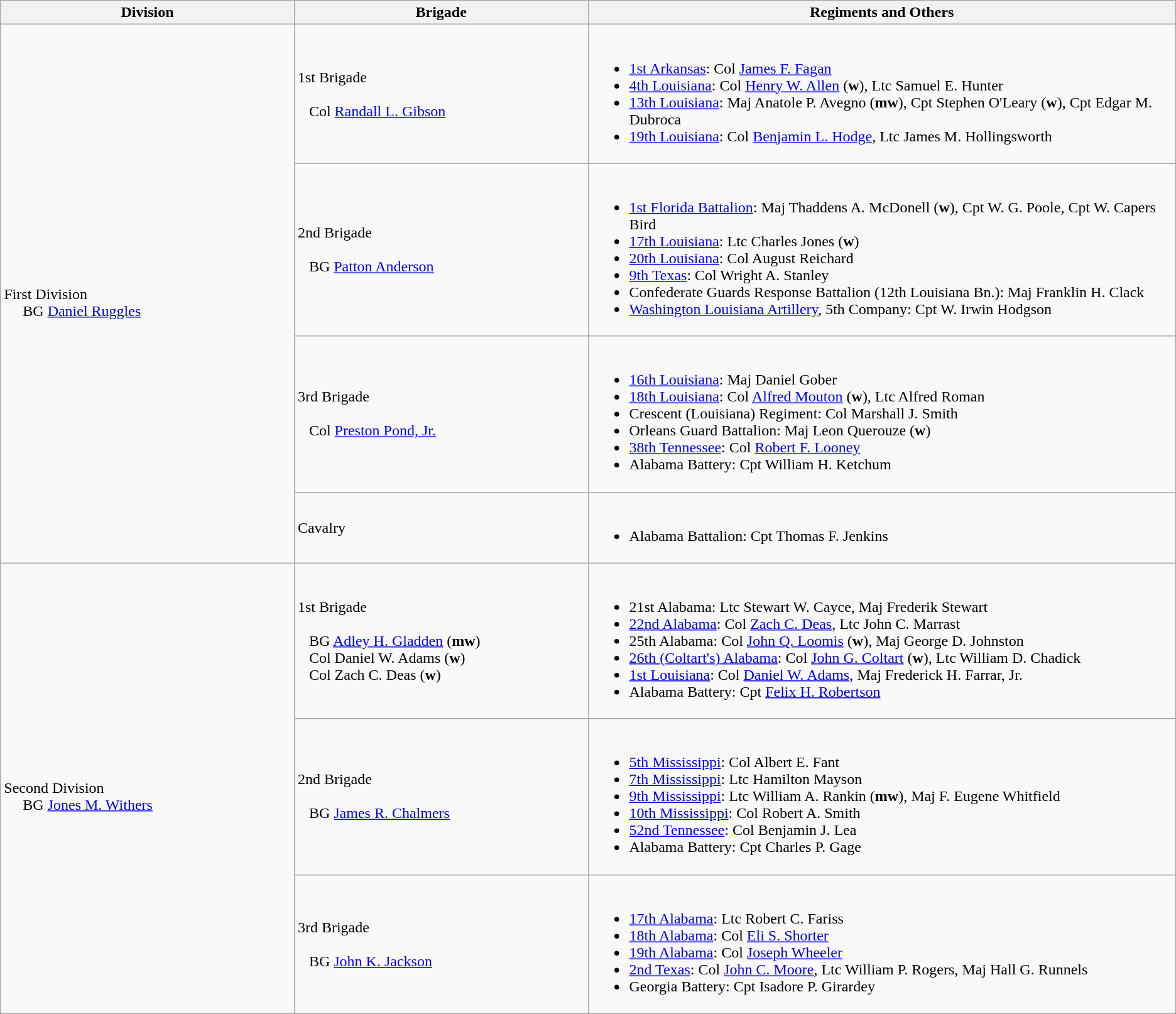<table class="wikitable">
<tr>
<th width=25%>Division</th>
<th width=25%>Brigade</th>
<th>Regiments and Others</th>
</tr>
<tr>
<td rowspan=4><br>First Division
<br>    
BG <a href='#'>Daniel Ruggles</a></td>
<td>1st Brigade<br><br>  
Col <a href='#'>Randall L. Gibson</a></td>
<td><br><ul><li><a href='#'>1st Arkansas</a>: Col <a href='#'>James F. Fagan</a></li><li><a href='#'>4th Louisiana</a>: Col <a href='#'>Henry W. Allen</a> (<strong>w</strong>), Ltc Samuel E. Hunter</li><li><a href='#'>13th Louisiana</a>: Maj Anatole P. Avegno (<strong>mw</strong>), Cpt Stephen O'Leary (<strong>w</strong>), Cpt Edgar M. Dubroca</li><li><a href='#'>19th Louisiana</a>: Col <a href='#'>Benjamin L. Hodge</a>, Ltc James M. Hollingsworth</li></ul></td>
</tr>
<tr>
<td>2nd Brigade<br><br>  
BG <a href='#'>Patton Anderson</a></td>
<td><br><ul><li><a href='#'>1st Florida Battalion</a>: Maj Thaddens A. McDonell (<strong>w</strong>), Cpt W. G. Poole, Cpt W. Capers Bird</li><li><a href='#'>17th Louisiana</a>: Ltc Charles Jones (<strong>w</strong>)</li><li><a href='#'>20th Louisiana</a>: Col August Reichard</li><li><a href='#'>9th Texas</a>: Col Wright A. Stanley</li><li>Confederate Guards Response Battalion (12th Louisiana Bn.): Maj Franklin H. Clack</li><li><a href='#'>Washington Louisiana Artillery</a>, 5th Company: Cpt W. Irwin Hodgson</li></ul></td>
</tr>
<tr>
<td>3rd Brigade<br><br>  
Col <a href='#'>Preston Pond, Jr.</a></td>
<td><br><ul><li><a href='#'>16th Louisiana</a>: Maj Daniel Gober</li><li><a href='#'>18th Louisiana</a>: Col <a href='#'>Alfred Mouton</a> (<strong>w</strong>), Ltc Alfred Roman</li><li>Crescent (Louisiana) Regiment: Col Marshall J. Smith</li><li>Orleans Guard Battalion: Maj Leon Querouze (<strong>w</strong>)</li><li><a href='#'>38th Tennessee</a>: Col <a href='#'>Robert F. Looney</a></li><li>Alabama Battery: Cpt William H. Ketchum</li></ul></td>
</tr>
<tr>
<td>Cavalry</td>
<td><br><ul><li>Alabama Battalion: Cpt Thomas F. Jenkins</li></ul></td>
</tr>
<tr>
<td rowspan=3><br>Second Division
<br>    
BG <a href='#'>Jones M. Withers</a></td>
<td>1st Brigade<br><br>  
BG <a href='#'>Adley H. Gladden</a> (<strong>mw</strong>)
<br>  
Col Daniel W. Adams (<strong>w</strong>)
<br>  
Col Zach C. Deas (<strong>w</strong>)</td>
<td><br><ul><li>21st Alabama: Ltc Stewart W. Cayce, Maj Frederik Stewart</li><li><a href='#'>22nd Alabama</a>: Col <a href='#'>Zach C. Deas</a>, Ltc John C. Marrast</li><li>25th Alabama: Col <a href='#'>John Q. Loomis</a> (<strong>w</strong>), Maj George D. Johnston</li><li><a href='#'>26th (Coltart's) Alabama</a>: Col <a href='#'>John G. Coltart</a> (<strong>w</strong>), Ltc William D. Chadick</li><li><a href='#'>1st Louisiana</a>: Col <a href='#'>Daniel W. Adams</a>, Maj Frederick H. Farrar, Jr.</li><li>Alabama Battery: Cpt <a href='#'>Felix H. Robertson</a></li></ul></td>
</tr>
<tr>
<td>2nd Brigade<br><br>  
BG <a href='#'>James R. Chalmers</a></td>
<td><br><ul><li><a href='#'>5th Mississippi</a>: Col Albert E. Fant</li><li><a href='#'>7th Mississippi</a>: Ltc Hamilton Mayson</li><li><a href='#'>9th Mississippi</a>: Ltc William A. Rankin (<strong>mw</strong>), Maj F. Eugene Whitfield</li><li><a href='#'>10th Mississippi</a>: Col Robert A. Smith</li><li><a href='#'>52nd Tennessee</a>: Col Benjamin J. Lea</li><li>Alabama Battery: Cpt Charles P. Gage</li></ul></td>
</tr>
<tr>
<td>3rd Brigade<br><br>  
BG <a href='#'>John K. Jackson</a></td>
<td><br><ul><li><a href='#'>17th Alabama</a>: Ltc Robert C. Fariss</li><li><a href='#'>18th Alabama</a>: Col <a href='#'>Eli S. Shorter</a></li><li><a href='#'>19th Alabama</a>: Col <a href='#'>Joseph Wheeler</a></li><li><a href='#'>2nd Texas</a>: Col <a href='#'>John C. Moore</a>, Ltc William P. Rogers, Maj Hall G. Runnels</li><li>Georgia Battery: Cpt Isadore P. Girardey</li></ul></td>
</tr>
</table>
